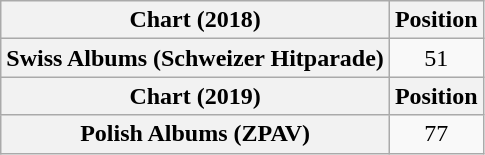<table class="wikitable plainrowheaders" style="text-align:center">
<tr>
<th>Chart (2018)</th>
<th>Position</th>
</tr>
<tr>
<th scope="row">Swiss Albums (Schweizer Hitparade)</th>
<td>51</td>
</tr>
<tr>
<th>Chart (2019)</th>
<th>Position</th>
</tr>
<tr>
<th scope="row">Polish Albums (ZPAV)</th>
<td>77</td>
</tr>
</table>
